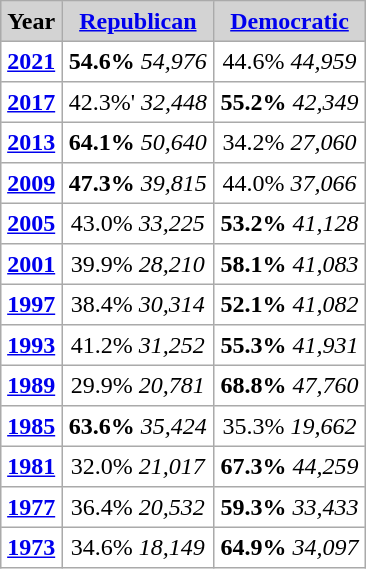<table align="center" border="2" cellpadding="4" cellspacing="0" style="float:right; margin: 1em 1em 1em 0; border: 1px #aaa solid; border-collapse: collapse;">
<tr style="background:lightgrey;">
<th>Year</th>
<th><a href='#'>Republican</a></th>
<th><a href='#'>Democratic</a></th>
</tr>
<tr>
<td style="text-align:center;" ><strong><a href='#'>2021</a></strong></td>
<td style="text-align:center;" ><strong>54.6% </strong> <em>54,976</em></td>
<td style="text-align:center;" >44.6% <em>44,959</em></td>
</tr>
<tr>
<td style="text-align:center;" ><strong><a href='#'>2017</a></strong></td>
<td style="text-align:center;" >42.3%' <em>32,448</em></td>
<td style="text-align:center;" ><strong>55.2%</strong> <em>42,349</em></td>
</tr>
<tr>
<td style="text-align:center;" ><strong><a href='#'>2013</a></strong></td>
<td style="text-align:center;" ><strong>64.1% </strong> <em>50,640</em></td>
<td style="text-align:center;" >34.2% <em>27,060</em></td>
</tr>
<tr>
<td style="text-align:center;" ><strong><a href='#'>2009</a></strong></td>
<td style="text-align:center;" ><strong>47.3%</strong> <em>39,815</em></td>
<td style="text-align:center;" >44.0% <em>37,066</em></td>
</tr>
<tr>
<td style="text-align:center;" ><strong><a href='#'>2005</a></strong></td>
<td style="text-align:center;" >43.0% <em>33,225</em></td>
<td style="text-align:center;" ><strong>53.2%</strong> <em>41,128</em></td>
</tr>
<tr>
<td style="text-align:center;" ><strong><a href='#'>2001</a></strong></td>
<td style="text-align:center;" >39.9% <em>28,210</em></td>
<td style="text-align:center;" ><strong>58.1%</strong> <em>41,083</em></td>
</tr>
<tr>
<td style="text-align:center;" ><strong><a href='#'>1997</a></strong></td>
<td style="text-align:center;" >38.4% <em>30,314</em></td>
<td style="text-align:center;" ><strong>52.1%</strong> <em>41,082</em></td>
</tr>
<tr>
<td style="text-align:center;" ><strong><a href='#'>1993</a></strong></td>
<td style="text-align:center;" >41.2% <em>31,252</em></td>
<td style="text-align:center;" ><strong>55.3%</strong> <em>41,931</em></td>
</tr>
<tr>
<td style="text-align:center;" ><strong><a href='#'>1989</a></strong></td>
<td style="text-align:center;" >29.9% <em>20,781</em></td>
<td style="text-align:center;" ><strong>68.8% </strong> <em>47,760</em></td>
</tr>
<tr>
<td style="text-align:center;" ><strong><a href='#'>1985</a></strong></td>
<td style="text-align:center;" ><strong>63.6% </strong> <em>35,424</em></td>
<td style="text-align:center;" >35.3% <em>19,662</em></td>
</tr>
<tr>
<td style="text-align:center;" ><strong><a href='#'>1981</a></strong></td>
<td style="text-align:center;" >32.0% <em>21,017</em></td>
<td style="text-align:center;" ><strong>67.3%</strong> <em>44,259</em></td>
</tr>
<tr>
<td style="text-align:center;" ><strong><a href='#'>1977</a></strong></td>
<td style="text-align:center;" >36.4% <em>20,532</em></td>
<td style="text-align:center;" ><strong>59.3% </strong> <em>33,433</em></td>
</tr>
<tr>
<td style="text-align:center;" ><strong><a href='#'>1973</a></strong></td>
<td style="text-align:center;" >34.6% <em>18,149</em></td>
<td style="text-align:center;" ><strong>64.9% </strong> <em>34,097</em></td>
</tr>
</table>
